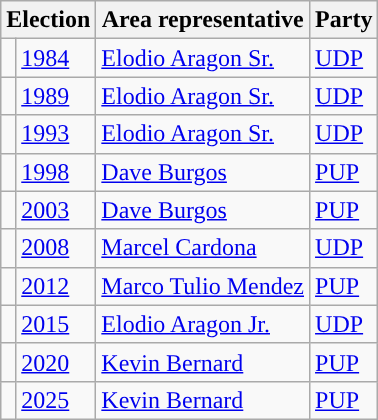<table class="wikitable">
<tr>
<th colspan="2">Election</th>
<th>Area representative</th>
<th>Party</th>
</tr>
<tr>
<td style="background-color: "></td>
<td><a href='#'>1984</a></td>
<td><a href='#'>Elodio Aragon Sr.</a></td>
<td><a href='#'>UDP</a></td>
</tr>
<tr>
<td style="background-color: "></td>
<td><a href='#'>1989</a></td>
<td><a href='#'>Elodio Aragon Sr.</a></td>
<td><a href='#'>UDP</a></td>
</tr>
<tr>
<td style="background-color: "></td>
<td><a href='#'>1993</a></td>
<td><a href='#'>Elodio Aragon Sr.</a></td>
<td><a href='#'>UDP</a></td>
</tr>
<tr>
<td style="background-color: "></td>
<td><a href='#'>1998</a></td>
<td><a href='#'>Dave Burgos</a></td>
<td><a href='#'>PUP</a></td>
</tr>
<tr>
<td style="background-color: "></td>
<td><a href='#'>2003</a></td>
<td><a href='#'>Dave Burgos</a></td>
<td><a href='#'>PUP</a></td>
</tr>
<tr>
<td style="background-color: "></td>
<td><a href='#'>2008</a></td>
<td><a href='#'>Marcel Cardona</a></td>
<td><a href='#'>UDP</a></td>
</tr>
<tr>
<td style="background-color: "></td>
<td><a href='#'>2012</a></td>
<td><a href='#'>Marco Tulio Mendez</a></td>
<td><a href='#'>PUP</a></td>
</tr>
<tr>
<td style="background-color: "></td>
<td><a href='#'>2015</a></td>
<td><a href='#'>Elodio Aragon Jr.</a></td>
<td><a href='#'>UDP</a></td>
</tr>
<tr>
<td style="background-color: "></td>
<td><a href='#'>2020</a></td>
<td><a href='#'>Kevin Bernard</a></td>
<td><a href='#'>PUP</a></td>
</tr>
<tr>
<td style="background-color: "></td>
<td><a href='#'>2025</a></td>
<td><a href='#'>Kevin Bernard</a></td>
<td><a href='#'>PUP</a></td>
</tr>
</table>
